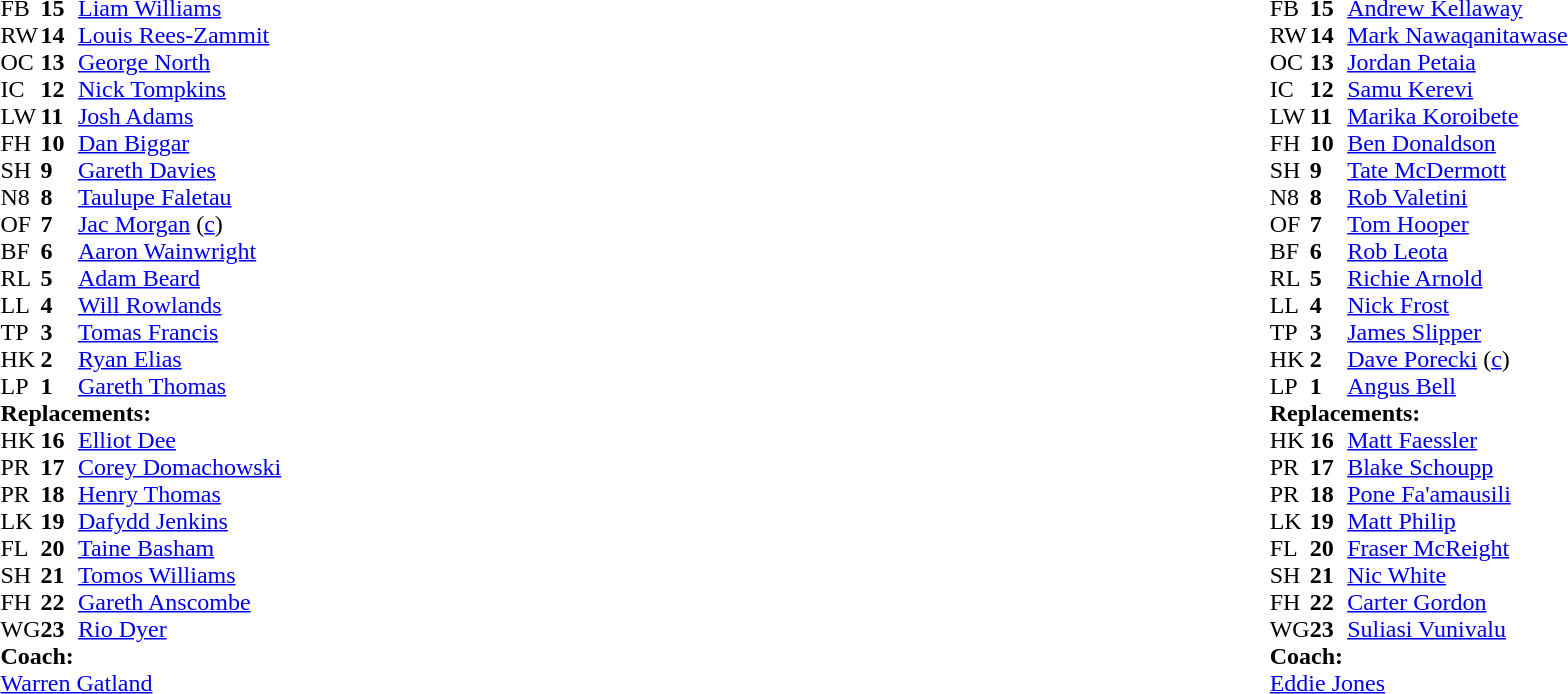<table style="width:100%;">
<tr>
<td style="vertical-align:top; width:50%;"><br><table style="font-size: 100%" cellspacing="0" cellpadding="0">
<tr>
<th width="25"></th>
<th width="25"></th>
</tr>
<tr>
<td>FB</td>
<td><strong>15</strong></td>
<td><a href='#'>Liam Williams</a></td>
</tr>
<tr>
<td>RW</td>
<td><strong>14</strong></td>
<td><a href='#'>Louis Rees-Zammit</a></td>
<td></td>
<td></td>
</tr>
<tr>
<td>OC</td>
<td><strong>13</strong></td>
<td><a href='#'>George North</a></td>
</tr>
<tr>
<td>IC</td>
<td><strong>12</strong></td>
<td><a href='#'>Nick Tompkins</a></td>
</tr>
<tr>
<td>LW</td>
<td><strong>11</strong></td>
<td><a href='#'>Josh Adams</a></td>
</tr>
<tr>
<td>FH</td>
<td><strong>10</strong></td>
<td><a href='#'>Dan Biggar</a></td>
<td></td>
<td></td>
</tr>
<tr>
<td>SH</td>
<td><strong>9</strong></td>
<td><a href='#'>Gareth Davies</a></td>
<td></td>
<td></td>
</tr>
<tr>
<td>N8</td>
<td><strong>8</strong></td>
<td><a href='#'>Taulupe Faletau</a></td>
</tr>
<tr>
<td>OF</td>
<td><strong>7</strong></td>
<td><a href='#'>Jac Morgan</a> (<a href='#'>c</a>)</td>
</tr>
<tr>
<td>BF</td>
<td><strong>6</strong></td>
<td><a href='#'>Aaron Wainwright</a></td>
<td></td>
<td></td>
</tr>
<tr>
<td>RL</td>
<td><strong>5</strong></td>
<td><a href='#'>Adam Beard</a></td>
</tr>
<tr>
<td>LL</td>
<td><strong>4</strong></td>
<td><a href='#'>Will Rowlands</a></td>
<td></td>
<td></td>
</tr>
<tr>
<td>TP</td>
<td><strong>3</strong></td>
<td><a href='#'>Tomas Francis</a></td>
<td></td>
<td></td>
</tr>
<tr>
<td>HK</td>
<td><strong>2</strong></td>
<td><a href='#'>Ryan Elias</a></td>
<td></td>
<td></td>
</tr>
<tr>
<td>LP</td>
<td><strong>1</strong></td>
<td><a href='#'>Gareth Thomas</a></td>
<td></td>
<td></td>
</tr>
<tr>
<td colspan="3"><strong>Replacements:</strong></td>
</tr>
<tr>
<td>HK</td>
<td><strong>16</strong></td>
<td><a href='#'>Elliot Dee</a></td>
<td></td>
<td></td>
</tr>
<tr>
<td>PR</td>
<td><strong>17</strong></td>
<td><a href='#'>Corey Domachowski</a></td>
<td></td>
<td></td>
</tr>
<tr>
<td>PR</td>
<td><strong>18</strong></td>
<td><a href='#'>Henry Thomas</a></td>
<td></td>
<td></td>
</tr>
<tr>
<td>LK</td>
<td><strong>19</strong></td>
<td><a href='#'>Dafydd Jenkins</a></td>
<td></td>
<td></td>
</tr>
<tr>
<td>FL</td>
<td><strong>20</strong></td>
<td><a href='#'>Taine Basham</a></td>
<td></td>
<td></td>
</tr>
<tr>
<td>SH</td>
<td><strong>21</strong></td>
<td><a href='#'>Tomos Williams</a></td>
<td></td>
<td></td>
</tr>
<tr>
<td>FH</td>
<td><strong>22</strong></td>
<td><a href='#'>Gareth Anscombe</a></td>
<td></td>
<td></td>
</tr>
<tr>
<td>WG</td>
<td><strong>23</strong></td>
<td><a href='#'>Rio Dyer</a></td>
<td></td>
<td></td>
</tr>
<tr>
<td colspan="3"><strong>Coach:</strong></td>
</tr>
<tr>
<td colspan="3"> <a href='#'>Warren Gatland</a></td>
</tr>
</table>
</td>
<td style="vertical-align:top"></td>
<td style="vertical-align:top;width:50%"><br><table cellspacing="0" cellpadding="0" style="font-size:100%; margin:auto;">
<tr>
<th width="25"></th>
<th width="25"></th>
</tr>
<tr>
<td>FB</td>
<td><strong>15</strong></td>
<td><a href='#'>Andrew Kellaway</a></td>
<td></td>
<td></td>
</tr>
<tr>
<td>RW</td>
<td><strong>14</strong></td>
<td><a href='#'>Mark Nawaqanitawase</a></td>
</tr>
<tr>
<td>OC</td>
<td><strong>13</strong></td>
<td><a href='#'>Jordan Petaia</a></td>
</tr>
<tr>
<td>IC</td>
<td><strong>12</strong></td>
<td><a href='#'>Samu Kerevi</a></td>
</tr>
<tr>
<td>LW</td>
<td><strong>11</strong></td>
<td><a href='#'>Marika Koroibete</a></td>
</tr>
<tr>
<td>FH</td>
<td><strong>10</strong></td>
<td><a href='#'>Ben Donaldson</a></td>
<td></td>
<td></td>
</tr>
<tr>
<td>SH</td>
<td><strong>9</strong></td>
<td><a href='#'>Tate McDermott</a></td>
<td></td>
<td></td>
</tr>
<tr>
<td>N8</td>
<td><strong>8</strong></td>
<td><a href='#'>Rob Valetini</a></td>
</tr>
<tr>
<td>OF</td>
<td><strong>7</strong></td>
<td><a href='#'>Tom Hooper</a></td>
</tr>
<tr>
<td>BF</td>
<td><strong>6</strong></td>
<td><a href='#'>Rob Leota</a></td>
<td></td>
<td></td>
</tr>
<tr>
<td>RL</td>
<td><strong>5</strong></td>
<td><a href='#'>Richie Arnold</a></td>
<td></td>
<td></td>
</tr>
<tr>
<td>LL</td>
<td><strong>4</strong></td>
<td><a href='#'>Nick Frost</a></td>
</tr>
<tr>
<td>TP</td>
<td><strong>3</strong></td>
<td><a href='#'>James Slipper</a></td>
<td></td>
<td></td>
</tr>
<tr>
<td>HK</td>
<td><strong>2</strong></td>
<td><a href='#'>Dave Porecki</a> (<a href='#'>c</a>)</td>
<td></td>
<td></td>
</tr>
<tr>
<td>LP</td>
<td><strong>1</strong></td>
<td><a href='#'>Angus Bell</a></td>
<td></td>
<td></td>
</tr>
<tr>
<td colspan="3"><strong>Replacements:</strong></td>
</tr>
<tr>
<td>HK</td>
<td><strong>16</strong></td>
<td><a href='#'>Matt Faessler</a></td>
<td></td>
<td></td>
</tr>
<tr>
<td>PR</td>
<td><strong>17</strong></td>
<td><a href='#'>Blake Schoupp</a></td>
<td></td>
<td></td>
</tr>
<tr>
<td>PR</td>
<td><strong>18</strong></td>
<td><a href='#'>Pone Fa'amausili</a></td>
<td></td>
<td></td>
</tr>
<tr>
<td>LK</td>
<td><strong>19</strong></td>
<td><a href='#'>Matt Philip</a></td>
<td></td>
<td></td>
</tr>
<tr>
<td>FL</td>
<td><strong>20</strong></td>
<td><a href='#'>Fraser McReight</a></td>
<td></td>
<td></td>
</tr>
<tr>
<td>SH</td>
<td><strong>21</strong></td>
<td><a href='#'>Nic White</a></td>
<td></td>
<td></td>
</tr>
<tr>
<td>FH</td>
<td><strong>22</strong></td>
<td><a href='#'>Carter Gordon</a></td>
<td></td>
<td></td>
</tr>
<tr>
<td>WG</td>
<td><strong>23</strong></td>
<td><a href='#'>Suliasi Vunivalu</a></td>
<td></td>
<td></td>
</tr>
<tr>
<td colspan="3"><strong>Coach:</strong></td>
</tr>
<tr>
<td colspan="3"> <a href='#'>Eddie Jones</a></td>
</tr>
</table>
</td>
</tr>
</table>
